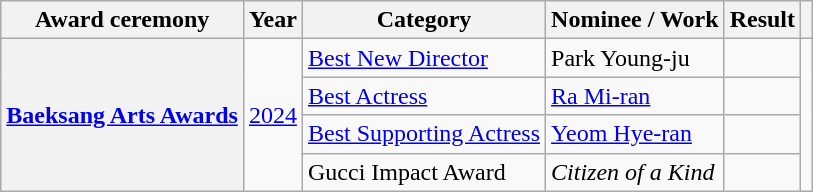<table class="wikitable plainrowheaders sortable">
<tr>
<th scope="col">Award ceremony</th>
<th scope="col">Year</th>
<th scope="col">Category</th>
<th scope="col">Nominee / Work</th>
<th scope="col">Result</th>
<th scope="col" class="unsortable"></th>
</tr>
<tr>
<th scope="row" rowspan="4"><a href='#'>Baeksang Arts Awards</a></th>
<td rowspan="4" style="text-align:center"><a href='#'>2024</a></td>
<td><a href='#'>Best New Director</a></td>
<td>Park Young-ju</td>
<td></td>
<td rowspan="4" style="text-align:center"></td>
</tr>
<tr>
<td><a href='#'>Best Actress</a></td>
<td><a href='#'>Ra Mi-ran</a></td>
<td></td>
</tr>
<tr>
<td><a href='#'>Best Supporting Actress</a></td>
<td><a href='#'>Yeom Hye-ran</a></td>
<td></td>
</tr>
<tr>
<td>Gucci Impact Award</td>
<td><em>Citizen of a Kind</em></td>
<td></td>
</tr>
</table>
